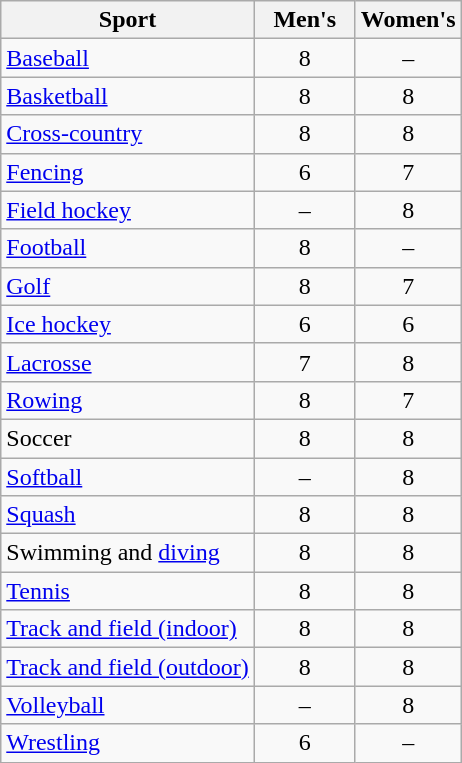<table class="wikitable sortable" style="text-align: center">
<tr>
<th>Sport</th>
<th width=60>Men's</th>
<th>Women's</th>
</tr>
<tr>
<td style="text-align: left;"><a href='#'>Baseball</a></td>
<td>8</td>
<td>–</td>
</tr>
<tr>
<td style="text-align: left;"><a href='#'>Basketball</a></td>
<td>8</td>
<td>8</td>
</tr>
<tr>
<td style="text-align: left;"><a href='#'>Cross-country</a></td>
<td>8</td>
<td>8</td>
</tr>
<tr>
<td style="text-align: left;"><a href='#'>Fencing</a></td>
<td>6</td>
<td>7</td>
</tr>
<tr>
<td style="text-align: left;"><a href='#'>Field hockey</a></td>
<td>–</td>
<td>8</td>
</tr>
<tr>
<td style="text-align: left;"><a href='#'>Football</a></td>
<td>8</td>
<td>–</td>
</tr>
<tr>
<td style="text-align: left;"><a href='#'>Golf</a></td>
<td>8</td>
<td>7</td>
</tr>
<tr>
<td style="text-align: left;"><a href='#'>Ice hockey</a></td>
<td>6</td>
<td>6</td>
</tr>
<tr>
<td style="text-align: left;"><a href='#'>Lacrosse</a></td>
<td>7</td>
<td>8</td>
</tr>
<tr>
<td style="text-align: left;"><a href='#'>Rowing</a></td>
<td>8</td>
<td>7</td>
</tr>
<tr>
<td style="text-align: left;">Soccer</td>
<td>8</td>
<td>8</td>
</tr>
<tr>
<td style="text-align: left;"><a href='#'>Softball</a></td>
<td>–</td>
<td>8</td>
</tr>
<tr>
<td style="text-align: left;"><a href='#'>Squash</a></td>
<td>8</td>
<td>8</td>
</tr>
<tr>
<td style="text-align: left;">Swimming and <a href='#'>diving</a></td>
<td>8</td>
<td>8</td>
</tr>
<tr>
<td style="text-align: left;"><a href='#'>Tennis</a></td>
<td>8</td>
<td>8</td>
</tr>
<tr>
<td style="text-align: left;"><a href='#'>Track and field (indoor)</a></td>
<td>8</td>
<td>8</td>
</tr>
<tr>
<td style="text-align: left;"><a href='#'>Track and field (outdoor)</a></td>
<td>8</td>
<td>8</td>
</tr>
<tr>
<td style="text-align: left;"><a href='#'>Volleyball</a></td>
<td>–</td>
<td>8</td>
</tr>
<tr>
<td style="text-align: left;"><a href='#'>Wrestling</a></td>
<td>6</td>
<td>–</td>
</tr>
</table>
